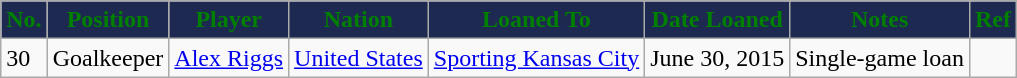<table class="wikitable" style="text-align:left">
<tr>
<th style="background:#1D2951;color:green">No.</th>
<th style="background:#1D2951;color:green">Position</th>
<th style="background:#1D2951;color:green">Player</th>
<th style="background:#1D2951;color:green">Nation</th>
<th style="background:#1D2951;color:green">Loaned To</th>
<th style="background:#1D2951;color:green">Date Loaned</th>
<th style="background:#1D2951;color:green">Notes</th>
<th style="background:#1D2951;color:green">Ref</th>
</tr>
<tr>
<td>30</td>
<td>Goalkeeper</td>
<td><a href='#'>Alex Riggs</a></td>
<td> <a href='#'>United States</a></td>
<td> <a href='#'>Sporting Kansas City</a></td>
<td>June 30, 2015</td>
<td>Single-game loan</td>
<td></td>
</tr>
</table>
